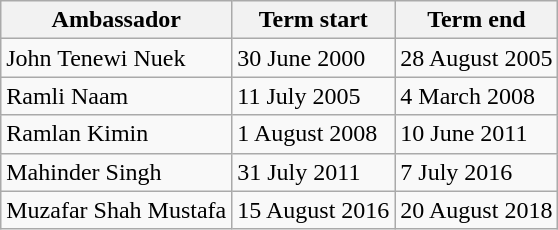<table class=wikitable>
<tr>
<th>Ambassador</th>
<th>Term start</th>
<th>Term end</th>
</tr>
<tr>
<td>John Tenewi Nuek</td>
<td>30 June 2000</td>
<td>28 August 2005</td>
</tr>
<tr>
<td>Ramli Naam</td>
<td>11 July 2005</td>
<td>4 March 2008</td>
</tr>
<tr>
<td>Ramlan Kimin</td>
<td>1 August 2008</td>
<td>10 June 2011</td>
</tr>
<tr>
<td>Mahinder Singh</td>
<td>31 July 2011</td>
<td>7 July 2016</td>
</tr>
<tr>
<td>Muzafar Shah Mustafa</td>
<td>15 August 2016</td>
<td>20 August 2018</td>
</tr>
</table>
